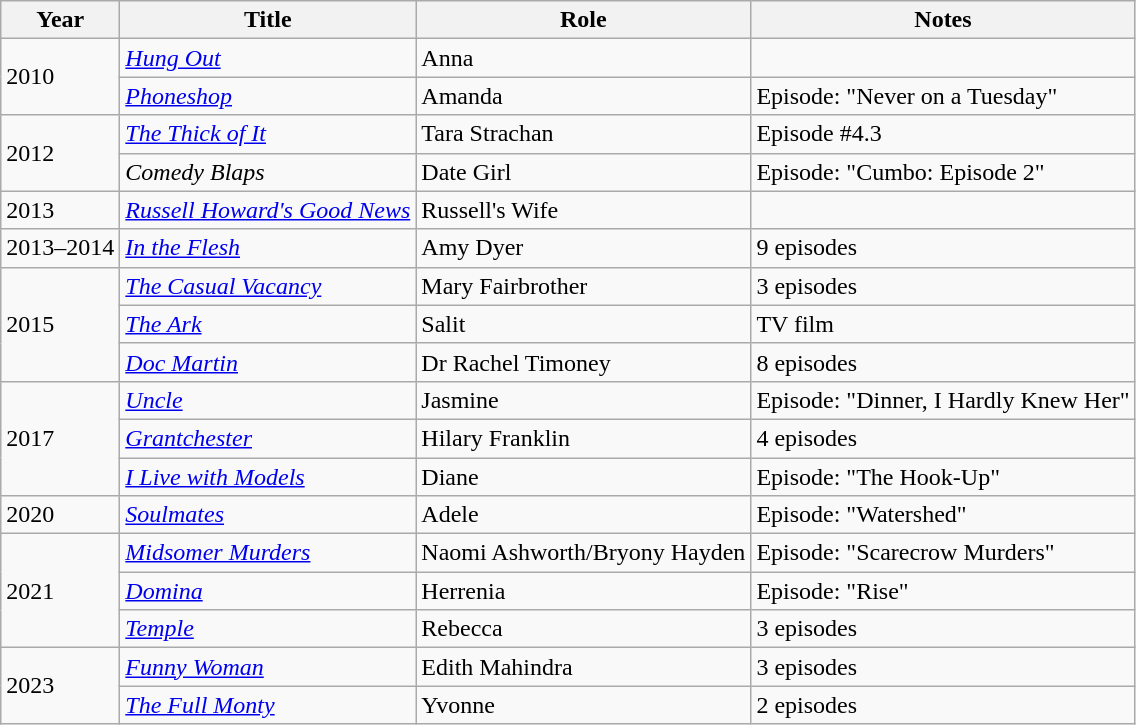<table class="wikitable sortable">
<tr>
<th>Year</th>
<th>Title</th>
<th>Role</th>
<th class="unsortable">Notes</th>
</tr>
<tr>
<td rowspan="2">2010</td>
<td><em><a href='#'>Hung Out</a></em></td>
<td>Anna</td>
<td></td>
</tr>
<tr>
<td><em><a href='#'>Phoneshop</a></em></td>
<td>Amanda</td>
<td>Episode: "Never on a Tuesday"</td>
</tr>
<tr>
<td rowspan="2">2012</td>
<td><em><a href='#'>The Thick of It</a></em></td>
<td>Tara Strachan</td>
<td>Episode #4.3</td>
</tr>
<tr>
<td><em>Comedy Blaps</em></td>
<td>Date Girl</td>
<td>Episode: "Cumbo: Episode 2"</td>
</tr>
<tr>
<td>2013</td>
<td><em><a href='#'>Russell Howard's Good News</a></em></td>
<td>Russell's Wife</td>
<td></td>
</tr>
<tr>
<td>2013–2014</td>
<td><em><a href='#'>In the Flesh</a></em></td>
<td>Amy Dyer</td>
<td>9 episodes</td>
</tr>
<tr>
<td rowspan="3">2015</td>
<td><em><a href='#'>The Casual Vacancy</a></em></td>
<td>Mary Fairbrother</td>
<td>3 episodes</td>
</tr>
<tr>
<td><em><a href='#'>The Ark</a></em></td>
<td>Salit</td>
<td>TV film</td>
</tr>
<tr>
<td><em><a href='#'>Doc Martin</a></em></td>
<td>Dr Rachel Timoney</td>
<td>8 episodes</td>
</tr>
<tr>
<td rowspan="3">2017</td>
<td><em><a href='#'>Uncle</a></em></td>
<td>Jasmine</td>
<td>Episode: "Dinner, I Hardly Knew Her"</td>
</tr>
<tr>
<td><em><a href='#'> Grantchester</a></em></td>
<td>Hilary Franklin</td>
<td>4 episodes</td>
</tr>
<tr>
<td><em><a href='#'>I Live with Models</a></em></td>
<td>Diane</td>
<td>Episode: "The Hook-Up"</td>
</tr>
<tr>
<td>2020</td>
<td><em><a href='#'>Soulmates</a></em></td>
<td>Adele</td>
<td>Episode: "Watershed"</td>
</tr>
<tr>
<td rowspan="3">2021</td>
<td><em><a href='#'>Midsomer Murders</a></em></td>
<td>Naomi Ashworth/Bryony Hayden</td>
<td>Episode: "Scarecrow Murders"</td>
</tr>
<tr>
<td><em><a href='#'>Domina</a></em></td>
<td>Herrenia</td>
<td>Episode: "Rise"</td>
</tr>
<tr>
<td><em><a href='#'>Temple</a></em></td>
<td>Rebecca</td>
<td>3 episodes</td>
</tr>
<tr>
<td rowspan="2">2023</td>
<td><em><a href='#'>Funny Woman</a></em></td>
<td>Edith Mahindra</td>
<td>3 episodes</td>
</tr>
<tr>
<td><em><a href='#'>The Full Monty</a></em></td>
<td>Yvonne</td>
<td>2 episodes</td>
</tr>
</table>
